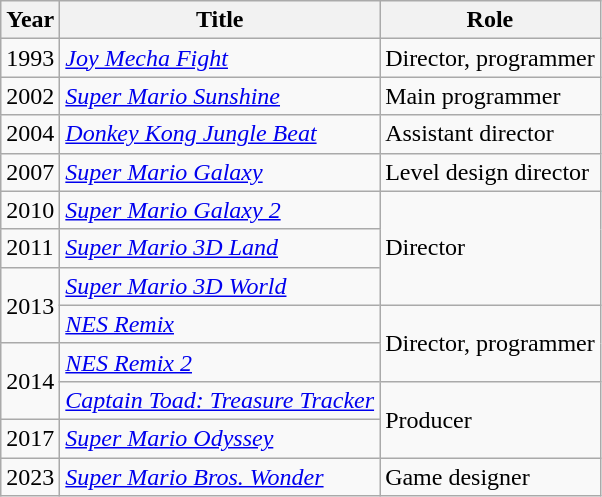<table class="wikitable sortable" width="auto">
<tr>
<th>Year</th>
<th>Title</th>
<th>Role</th>
</tr>
<tr>
<td>1993</td>
<td><em><a href='#'>Joy Mecha Fight</a></em></td>
<td>Director, programmer</td>
</tr>
<tr>
<td>2002</td>
<td><em><a href='#'>Super Mario Sunshine</a></em></td>
<td>Main programmer</td>
</tr>
<tr>
<td>2004</td>
<td><em><a href='#'>Donkey Kong Jungle Beat</a></em></td>
<td>Assistant director</td>
</tr>
<tr>
<td>2007</td>
<td><em><a href='#'>Super Mario Galaxy</a></em></td>
<td>Level design director</td>
</tr>
<tr>
<td>2010</td>
<td><em><a href='#'>Super Mario Galaxy 2</a></em></td>
<td rowspan="3">Director</td>
</tr>
<tr>
<td>2011</td>
<td><em><a href='#'>Super Mario 3D Land</a></em></td>
</tr>
<tr>
<td rowspan="2">2013</td>
<td><em><a href='#'>Super Mario 3D World</a></em></td>
</tr>
<tr>
<td><em><a href='#'>NES Remix</a></em></td>
<td rowspan="2">Director, programmer</td>
</tr>
<tr>
<td rowspan="2">2014</td>
<td><em><a href='#'>NES Remix 2</a></em></td>
</tr>
<tr>
<td><em><a href='#'>Captain Toad: Treasure Tracker</a></em></td>
<td rowspan="2">Producer</td>
</tr>
<tr>
<td>2017</td>
<td><em><a href='#'>Super Mario Odyssey</a></em></td>
</tr>
<tr>
<td>2023</td>
<td><em><a href='#'>Super Mario Bros. Wonder</a></em></td>
<td>Game designer</td>
</tr>
</table>
